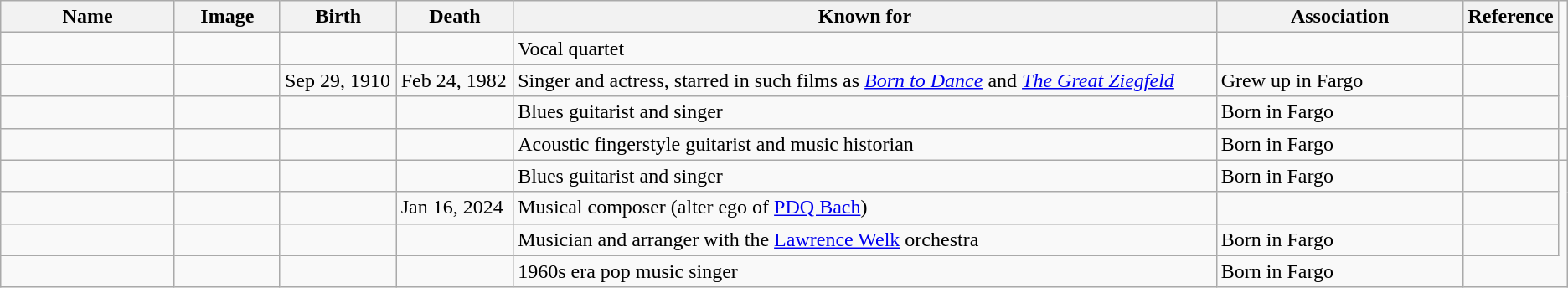<table class="wikitable sortable">
<tr>
<th scope="col" width="140">Name</th>
<th scope="col" width="80" class="unsortable">Image</th>
<th scope="col" width="90">Birth</th>
<th scope="col" width="90">Death</th>
<th scope="col" width="600" class="unsortable">Known for</th>
<th scope="col" width="200" class="unsortable">Association</th>
<th scope="col" width="30" class="unsortable">Reference</th>
</tr>
<tr>
<td></td>
<td></td>
<td></td>
<td></td>
<td>Vocal quartet</td>
<td></td>
<td align="center"></td>
</tr>
<tr>
<td></td>
<td></td>
<td>Sep 29, 1910</td>
<td>Feb 24, 1982</td>
<td>Singer and actress, starred in such films as <em><a href='#'>Born to Dance</a></em> and <em><a href='#'>The Great Ziegfeld</a></em></td>
<td>Grew up in Fargo</td>
<td></td>
</tr>
<tr>
<td></td>
<td></td>
<td align=right></td>
<td></td>
<td>Blues guitarist and singer</td>
<td>Born in Fargo</td>
<td align="center"></td>
</tr>
<tr>
<td></td>
<td></td>
<td align=right></td>
<td></td>
<td>Acoustic fingerstyle guitarist and music historian</td>
<td>Born in Fargo</td>
<td></td>
<td align="center"></td>
</tr>
<tr>
<td></td>
<td></td>
<td align=right></td>
<td></td>
<td>Blues guitarist and singer</td>
<td>Born in Fargo</td>
<td align="center"></td>
</tr>
<tr>
<td></td>
<td></td>
<td align=right></td>
<td>Jan 16, 2024</td>
<td>Musical composer (alter ego of <a href='#'>PDQ Bach</a>)</td>
<td></td>
<td align="center"></td>
</tr>
<tr>
<td></td>
<td></td>
<td align=right></td>
<td align=right></td>
<td>Musician and arranger with the <a href='#'>Lawrence Welk</a> orchestra</td>
<td>Born in Fargo</td>
<td align="center"></td>
</tr>
<tr>
<td></td>
<td></td>
<td align=right></td>
<td align=right></td>
<td>1960s era pop music singer</td>
<td>Born in Fargo</td>
</tr>
</table>
